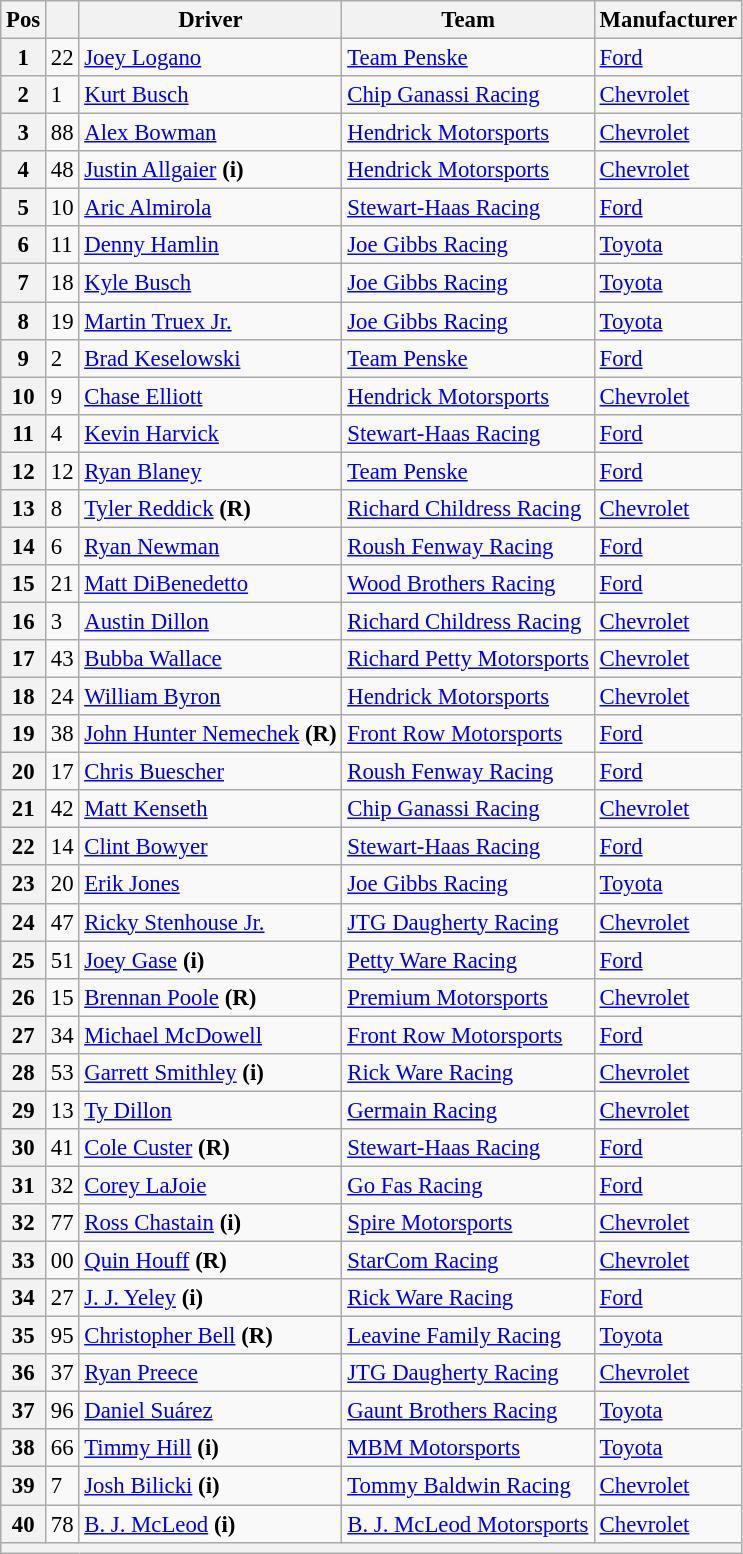<table class="wikitable" style="font-size:95%">
<tr>
<th>Pos</th>
<th></th>
<th>Driver</th>
<th>Team</th>
<th>Manufacturer</th>
</tr>
<tr>
<th>1</th>
<td>22</td>
<td><a href='#'>Joey Logano</a></td>
<td><a href='#'>Team Penske</a></td>
<td><a href='#'>Ford</a></td>
</tr>
<tr>
<th>2</th>
<td>1</td>
<td><a href='#'>Kurt Busch</a></td>
<td><a href='#'>Chip Ganassi Racing</a></td>
<td><a href='#'>Chevrolet</a></td>
</tr>
<tr>
<th>3</th>
<td>88</td>
<td><a href='#'>Alex Bowman</a></td>
<td><a href='#'>Hendrick Motorsports</a></td>
<td><a href='#'>Chevrolet</a></td>
</tr>
<tr>
<th>4</th>
<td>48</td>
<td><a href='#'>Justin Allgaier</a> <strong>(i)</strong></td>
<td><a href='#'>Hendrick Motorsports</a></td>
<td><a href='#'>Chevrolet</a></td>
</tr>
<tr>
<th>5</th>
<td>10</td>
<td><a href='#'>Aric Almirola</a></td>
<td><a href='#'>Stewart-Haas Racing</a></td>
<td><a href='#'>Ford</a></td>
</tr>
<tr>
<th>6</th>
<td>11</td>
<td><a href='#'>Denny Hamlin</a></td>
<td><a href='#'>Joe Gibbs Racing</a></td>
<td><a href='#'>Toyota</a></td>
</tr>
<tr>
<th>7</th>
<td>18</td>
<td><a href='#'>Kyle Busch</a></td>
<td><a href='#'>Joe Gibbs Racing</a></td>
<td><a href='#'>Toyota</a></td>
</tr>
<tr>
<th>8</th>
<td>19</td>
<td><a href='#'>Martin Truex Jr.</a></td>
<td><a href='#'>Joe Gibbs Racing</a></td>
<td><a href='#'>Toyota</a></td>
</tr>
<tr>
<th>9</th>
<td>2</td>
<td><a href='#'>Brad Keselowski</a></td>
<td><a href='#'>Team Penske</a></td>
<td><a href='#'>Ford</a></td>
</tr>
<tr>
<th>10</th>
<td>9</td>
<td><a href='#'>Chase Elliott</a></td>
<td><a href='#'>Hendrick Motorsports</a></td>
<td><a href='#'>Chevrolet</a></td>
</tr>
<tr>
<th>11</th>
<td>4</td>
<td><a href='#'>Kevin Harvick</a></td>
<td><a href='#'>Stewart-Haas Racing</a></td>
<td><a href='#'>Ford</a></td>
</tr>
<tr>
<th>12</th>
<td>12</td>
<td><a href='#'>Ryan Blaney</a></td>
<td><a href='#'>Team Penske</a></td>
<td><a href='#'>Ford</a></td>
</tr>
<tr>
<th>13</th>
<td>8</td>
<td><a href='#'>Tyler Reddick</a> <strong>(R)</strong></td>
<td><a href='#'>Richard Childress Racing</a></td>
<td><a href='#'>Chevrolet</a></td>
</tr>
<tr>
<th>14</th>
<td>6</td>
<td><a href='#'>Ryan Newman</a></td>
<td><a href='#'>Roush Fenway Racing</a></td>
<td><a href='#'>Ford</a></td>
</tr>
<tr>
<th>15</th>
<td>21</td>
<td><a href='#'>Matt DiBenedetto</a></td>
<td><a href='#'>Wood Brothers Racing</a></td>
<td><a href='#'>Ford</a></td>
</tr>
<tr>
<th>16</th>
<td>3</td>
<td><a href='#'>Austin Dillon</a></td>
<td><a href='#'>Richard Childress Racing</a></td>
<td><a href='#'>Chevrolet</a></td>
</tr>
<tr>
<th>17</th>
<td>43</td>
<td><a href='#'>Bubba Wallace</a></td>
<td><a href='#'>Richard Petty Motorsports</a></td>
<td><a href='#'>Chevrolet</a></td>
</tr>
<tr>
<th>18</th>
<td>24</td>
<td><a href='#'>William Byron</a></td>
<td><a href='#'>Hendrick Motorsports</a></td>
<td><a href='#'>Chevrolet</a></td>
</tr>
<tr>
<th>19</th>
<td>38</td>
<td><a href='#'>John Hunter Nemechek</a> <strong>(R)</strong></td>
<td><a href='#'>Front Row Motorsports</a></td>
<td><a href='#'>Ford</a></td>
</tr>
<tr>
<th>20</th>
<td>17</td>
<td><a href='#'>Chris Buescher</a></td>
<td><a href='#'>Roush Fenway Racing</a></td>
<td><a href='#'>Ford</a></td>
</tr>
<tr>
<th>21</th>
<td>42</td>
<td><a href='#'>Matt Kenseth</a></td>
<td><a href='#'>Chip Ganassi Racing</a></td>
<td><a href='#'>Chevrolet</a></td>
</tr>
<tr>
<th>22</th>
<td>14</td>
<td><a href='#'>Clint Bowyer</a></td>
<td><a href='#'>Stewart-Haas Racing</a></td>
<td><a href='#'>Ford</a></td>
</tr>
<tr>
<th>23</th>
<td>20</td>
<td><a href='#'>Erik Jones</a></td>
<td><a href='#'>Joe Gibbs Racing</a></td>
<td><a href='#'>Toyota</a></td>
</tr>
<tr>
<th>24</th>
<td>47</td>
<td><a href='#'>Ricky Stenhouse Jr.</a></td>
<td><a href='#'>JTG Daugherty Racing</a></td>
<td><a href='#'>Chevrolet</a></td>
</tr>
<tr>
<th>25</th>
<td>51</td>
<td><a href='#'>Joey Gase</a> <strong>(i)</strong></td>
<td><a href='#'>Petty Ware Racing</a></td>
<td><a href='#'>Ford</a></td>
</tr>
<tr>
<th>26</th>
<td>15</td>
<td><a href='#'>Brennan Poole</a> <strong>(R)</strong></td>
<td><a href='#'>Premium Motorsports</a></td>
<td><a href='#'>Chevrolet</a></td>
</tr>
<tr>
<th>27</th>
<td>34</td>
<td><a href='#'>Michael McDowell</a></td>
<td><a href='#'>Front Row Motorsports</a></td>
<td><a href='#'>Ford</a></td>
</tr>
<tr>
<th>28</th>
<td>53</td>
<td><a href='#'>Garrett Smithley</a> <strong>(i)</strong></td>
<td><a href='#'>Rick Ware Racing</a></td>
<td><a href='#'>Chevrolet</a></td>
</tr>
<tr>
<th>29</th>
<td>13</td>
<td><a href='#'>Ty Dillon</a></td>
<td><a href='#'>Germain Racing</a></td>
<td><a href='#'>Chevrolet</a></td>
</tr>
<tr>
<th>30</th>
<td>41</td>
<td><a href='#'>Cole Custer</a> <strong>(R)</strong></td>
<td><a href='#'>Stewart-Haas Racing</a></td>
<td><a href='#'>Ford</a></td>
</tr>
<tr>
<th>31</th>
<td>32</td>
<td><a href='#'>Corey LaJoie</a></td>
<td><a href='#'>Go Fas Racing</a></td>
<td><a href='#'>Ford</a></td>
</tr>
<tr>
<th>32</th>
<td>77</td>
<td><a href='#'>Ross Chastain</a> <strong>(i)</strong></td>
<td><a href='#'>Spire Motorsports</a></td>
<td><a href='#'>Chevrolet</a></td>
</tr>
<tr>
<th>33</th>
<td>00</td>
<td><a href='#'>Quin Houff</a> <strong>(R)</strong></td>
<td><a href='#'>StarCom Racing</a></td>
<td><a href='#'>Chevrolet</a></td>
</tr>
<tr>
<th>34</th>
<td>27</td>
<td><a href='#'>J. J. Yeley</a> <strong>(i)</strong></td>
<td><a href='#'>Rick Ware Racing</a></td>
<td><a href='#'>Ford</a></td>
</tr>
<tr>
<th>35</th>
<td>95</td>
<td><a href='#'>Christopher Bell</a> <strong>(R)</strong></td>
<td><a href='#'>Leavine Family Racing</a></td>
<td><a href='#'>Toyota</a></td>
</tr>
<tr>
<th>36</th>
<td>37</td>
<td><a href='#'>Ryan Preece</a></td>
<td><a href='#'>JTG Daugherty Racing</a></td>
<td><a href='#'>Chevrolet</a></td>
</tr>
<tr>
<th>37</th>
<td>96</td>
<td><a href='#'>Daniel Suárez</a></td>
<td><a href='#'>Gaunt Brothers Racing</a></td>
<td><a href='#'>Toyota</a></td>
</tr>
<tr>
<th>38</th>
<td>66</td>
<td><a href='#'>Timmy Hill</a> <strong>(i)</strong></td>
<td><a href='#'>MBM Motorsports</a></td>
<td><a href='#'>Toyota</a></td>
</tr>
<tr>
<th>39</th>
<td>7</td>
<td><a href='#'>Josh Bilicki</a> <strong>(i)</strong></td>
<td><a href='#'>Tommy Baldwin Racing</a></td>
<td><a href='#'>Chevrolet</a></td>
</tr>
<tr>
<th>40</th>
<td>78</td>
<td><a href='#'>B. J. McLeod</a> <strong>(i)</strong></td>
<td><a href='#'>B. J. McLeod Motorsports</a></td>
<td><a href='#'>Chevrolet</a></td>
</tr>
<tr>
<th colspan="7"></th>
</tr>
</table>
